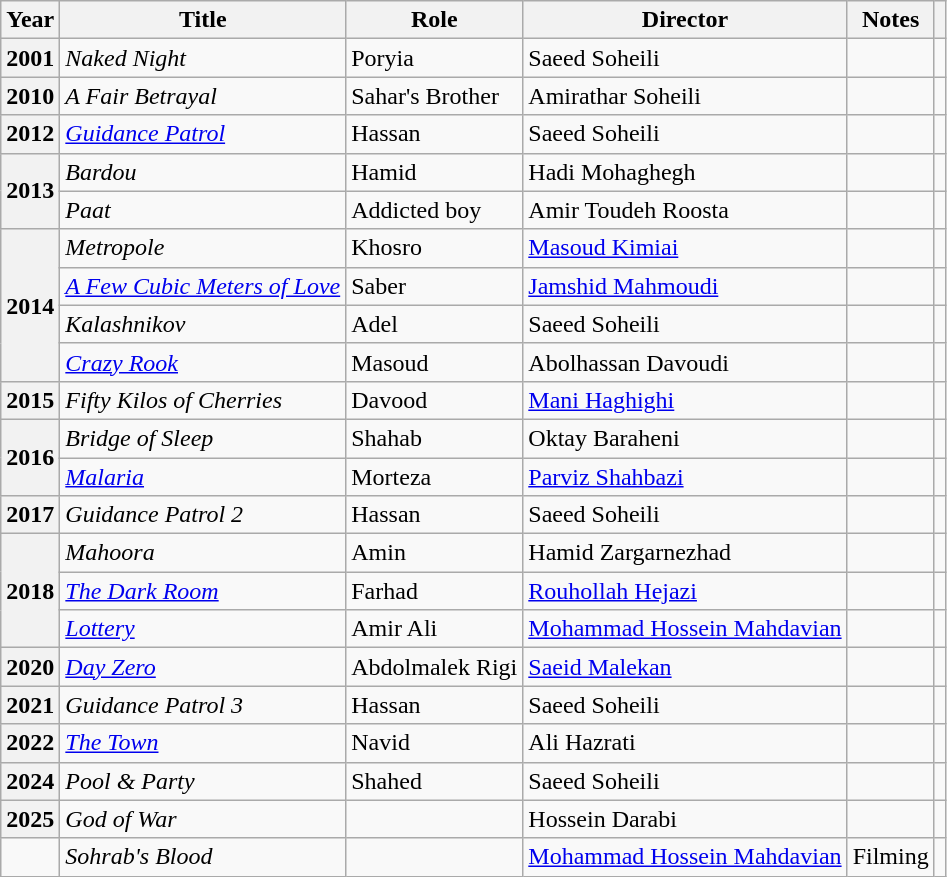<table class="wikitable plainrowheaders sortable"  style=font-size:100%>
<tr>
<th scope="col">Year</th>
<th scope="col">Title</th>
<th scope="col">Role</th>
<th scope="col">Director</th>
<th scope="col" class="unsortable">Notes</th>
<th scope="col" class="unsortable"></th>
</tr>
<tr>
<th scope=row>2001</th>
<td><em>Naked Night</em></td>
<td>Poryia</td>
<td>Saeed Soheili</td>
<td></td>
<td></td>
</tr>
<tr>
<th scope=row>2010</th>
<td><em>A Fair Betrayal</em></td>
<td>Sahar's Brother</td>
<td>Amirathar Soheili</td>
<td></td>
<td></td>
</tr>
<tr>
<th scope=row>2012</th>
<td><a href='#'><em>Guidance Patrol</em></a></td>
<td>Hassan</td>
<td>Saeed Soheili</td>
<td></td>
<td></td>
</tr>
<tr>
<th scope=row rowspan="2">2013</th>
<td><em>Bardou</em></td>
<td>Hamid</td>
<td>Hadi Mohaghegh</td>
<td></td>
<td></td>
</tr>
<tr>
<td><em>Paat</em></td>
<td>Addicted boy</td>
<td>Amir Toudeh Roosta</td>
<td></td>
<td></td>
</tr>
<tr>
<th scope=row rowspan="4">2014</th>
<td><em>Metropole</em></td>
<td>Khosro</td>
<td><a href='#'>Masoud Kimiai</a></td>
<td></td>
<td></td>
</tr>
<tr>
<td><em><a href='#'>A Few Cubic Meters of Love</a></em></td>
<td>Saber</td>
<td><a href='#'>Jamshid Mahmoudi</a></td>
<td></td>
<td></td>
</tr>
<tr>
<td><em>Kalashnikov</em></td>
<td>Adel</td>
<td>Saeed Soheili</td>
<td></td>
<td></td>
</tr>
<tr>
<td><em><a href='#'>Crazy Rook</a></em></td>
<td>Masoud</td>
<td>Abolhassan Davoudi</td>
<td></td>
<td></td>
</tr>
<tr>
<th scope=row>2015</th>
<td><em>Fifty Kilos of Cherries</em></td>
<td>Davood</td>
<td><a href='#'>Mani Haghighi</a></td>
<td></td>
<td></td>
</tr>
<tr>
<th scope=row rowspan="2">2016</th>
<td><em>Bridge of Sleep</em></td>
<td>Shahab</td>
<td>Oktay Baraheni</td>
<td></td>
<td></td>
</tr>
<tr>
<td><a href='#'><em>Malaria</em></a></td>
<td>Morteza</td>
<td><a href='#'>Parviz Shahbazi</a></td>
<td></td>
<td></td>
</tr>
<tr>
<th scope=row>2017</th>
<td><em>Guidance Patrol 2</em></td>
<td>Hassan</td>
<td>Saeed Soheili</td>
<td></td>
<td></td>
</tr>
<tr>
<th scope=row rowspan="3">2018</th>
<td><em>Mahoora</em></td>
<td>Amin</td>
<td>Hamid Zargarnezhad</td>
<td></td>
<td></td>
</tr>
<tr>
<td><a href='#'><em>The Dark Room</em></a></td>
<td>Farhad</td>
<td><a href='#'>Rouhollah Hejazi</a></td>
<td></td>
<td></td>
</tr>
<tr>
<td><a href='#'><em>Lottery</em></a></td>
<td>Amir Ali</td>
<td><a href='#'>Mohammad Hossein Mahdavian</a></td>
<td></td>
<td></td>
</tr>
<tr>
<th scope=row>2020</th>
<td><em><a href='#'>Day Zero</a></em></td>
<td>Abdolmalek Rigi</td>
<td><a href='#'>Saeid Malekan</a></td>
<td></td>
<td></td>
</tr>
<tr>
<th scope=row>2021</th>
<td><em>Guidance Patrol 3</em></td>
<td>Hassan</td>
<td>Saeed Soheili</td>
<td></td>
<td></td>
</tr>
<tr>
<th scope=row>2022</th>
<td><em><a href='#'>The Town</a></em></td>
<td>Navid</td>
<td>Ali Hazrati</td>
<td></td>
<td></td>
</tr>
<tr>
<th scope=row>2024</th>
<td><em>Pool & Party</em></td>
<td>Shahed</td>
<td>Saeed Soheili</td>
<td></td>
<td></td>
</tr>
<tr>
<th scope=row>2025</th>
<td><em>God of War</em></td>
<td></td>
<td>Hossein Darabi</td>
<td></td>
<td></td>
</tr>
<tr>
<td></td>
<td><em>Sohrab's Blood</em></td>
<td></td>
<td><a href='#'>Mohammad Hossein Mahdavian</a></td>
<td>Filming</td>
<td></td>
</tr>
</table>
